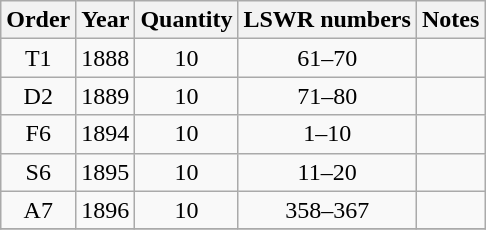<table class="wikitable" style=text-align:center>
<tr>
<th>Order</th>
<th>Year</th>
<th>Quantity</th>
<th>LSWR numbers</th>
<th>Notes</th>
</tr>
<tr>
<td>T1</td>
<td>1888</td>
<td>10</td>
<td>61–70</td>
<td style=text-align:center></td>
</tr>
<tr>
<td>D2</td>
<td>1889</td>
<td>10</td>
<td>71–80</td>
<td style=text-align:center></td>
</tr>
<tr>
<td>F6</td>
<td>1894</td>
<td>10</td>
<td>1–10</td>
<td style=text-align:center></td>
</tr>
<tr>
<td>S6</td>
<td>1895</td>
<td>10</td>
<td>11–20</td>
<td style=text-align:center></td>
</tr>
<tr>
<td>A7</td>
<td>1896</td>
<td>10</td>
<td>358–367</td>
<td style=text-align:center></td>
</tr>
<tr>
</tr>
</table>
